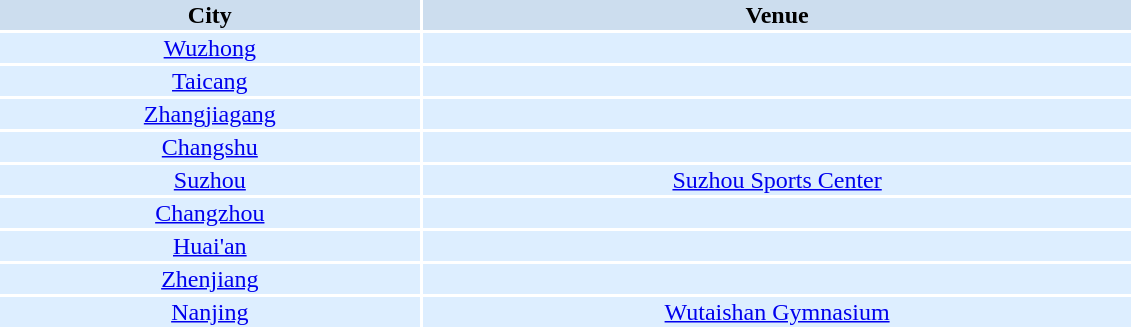<table width=60%>
<tr align=center>
<th bgcolor=#CCDDEE>City</th>
<th bgcolor=#CCDDEE>Venue</th>
</tr>
<tr bgcolor=#DDEEFF align=center>
<td><a href='#'>Wuzhong</a></td>
<td></td>
</tr>
<tr bgcolor=#DDEEFF align=center>
<td><a href='#'>Taicang</a></td>
<td></td>
</tr>
<tr bgcolor=#DDEEFF align=center>
<td><a href='#'>Zhangjiagang</a></td>
<td></td>
</tr>
<tr bgcolor=#DDEEFF align=center>
<td><a href='#'>Changshu</a></td>
<td></td>
</tr>
<tr bgcolor=#DDEEFF align=center>
<td><a href='#'>Suzhou</a></td>
<td><a href='#'>Suzhou Sports Center</a></td>
</tr>
<tr bgcolor=#DDEEFF align=center>
<td><a href='#'>Changzhou</a></td>
<td></td>
</tr>
<tr bgcolor=#DDEEFF align=center>
<td><a href='#'>Huai'an</a></td>
<td></td>
</tr>
<tr bgcolor=#DDEEFF align=center>
<td><a href='#'>Zhenjiang</a></td>
<td></td>
</tr>
<tr bgcolor=#DDEEFF align=center>
<td><a href='#'>Nanjing</a></td>
<td><a href='#'>Wutaishan Gymnasium</a></td>
</tr>
</table>
